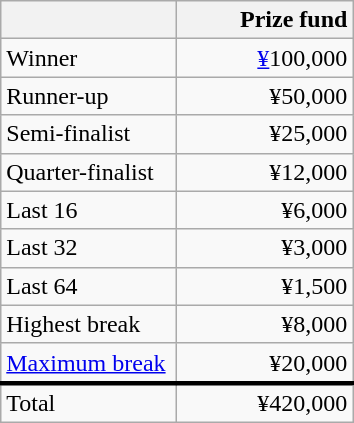<table class="wikitable">
<tr>
<th style="width:110px;"></th>
<th style="width:110px; text-align:right;">Prize fund</th>
</tr>
<tr>
<td>Winner</td>
<td style="text-align:right;"><a href='#'>¥</a>100,000</td>
</tr>
<tr>
<td>Runner-up</td>
<td style="text-align:right;">¥50,000</td>
</tr>
<tr>
<td>Semi-finalist</td>
<td style="text-align:right;">¥25,000</td>
</tr>
<tr>
<td>Quarter-finalist</td>
<td style="text-align:right;">¥12,000</td>
</tr>
<tr>
<td>Last 16</td>
<td style="text-align:right;">¥6,000</td>
</tr>
<tr>
<td>Last 32</td>
<td style="text-align:right;">¥3,000</td>
</tr>
<tr>
<td>Last 64</td>
<td style="text-align:right;">¥1,500</td>
</tr>
<tr>
<td>Highest break</td>
<td style="text-align:right;">¥8,000</td>
</tr>
<tr>
<td><a href='#'>Maximum break</a></td>
<td style="text-align:right;">¥20,000</td>
</tr>
<tr style="border-top:medium solid">
<td>Total</td>
<td style="text-align:right;">¥420,000</td>
</tr>
</table>
